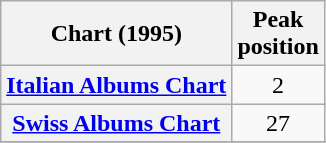<table class="wikitable sortable plainrowheaders">
<tr>
<th>Chart (1995)</th>
<th>Peak<br>position</th>
</tr>
<tr>
<th scope="row"><a href='#'>Italian Albums Chart</a></th>
<td style="text-align:center;">2</td>
</tr>
<tr>
<th scope="row"><a href='#'>Swiss Albums Chart</a></th>
<td style="text-align:center;">27</td>
</tr>
<tr>
</tr>
</table>
